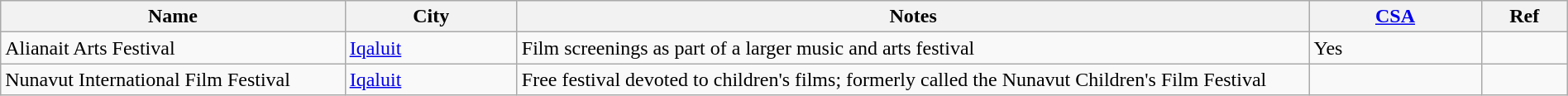<table class="wikitable sortable" width=100%>
<tr>
<th style="width:20%;">Name</th>
<th style="width:10%;">City</th>
<th style="width:46%;">Notes</th>
<th style="width:10%;"><a href='#'>CSA</a></th>
<th style="width:5%;">Ref</th>
</tr>
<tr>
<td>Alianait Arts Festival</td>
<td><a href='#'>Iqaluit</a></td>
<td>Film screenings as part of a larger music and arts festival</td>
<td>Yes</td>
<td></td>
</tr>
<tr>
<td>Nunavut International Film Festival</td>
<td><a href='#'>Iqaluit</a></td>
<td>Free festival devoted to children's films; formerly called the Nunavut Children's Film Festival</td>
<td></td>
<td></td>
</tr>
</table>
